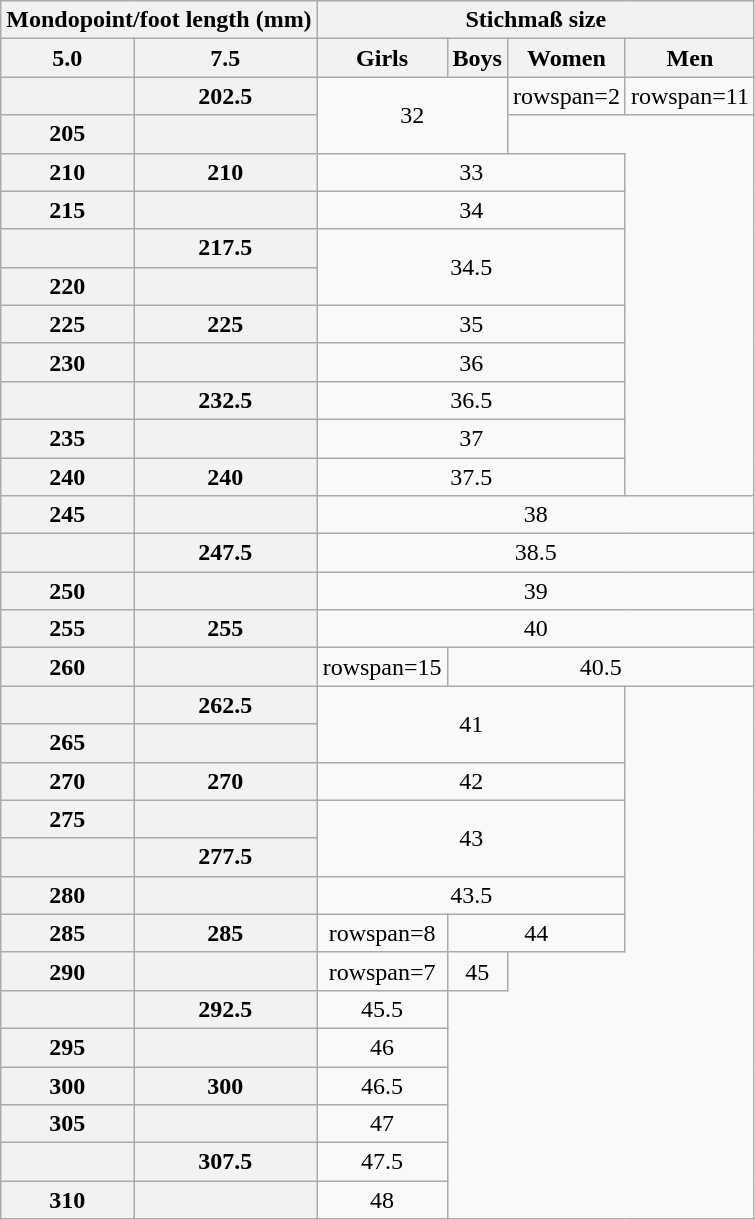<table class="wikitable" style="text-align:center;">
<tr>
<th colspan=2>Mondopoint/foot length (mm)</th>
<th colspan=4>Stichmaß size</th>
</tr>
<tr>
<th>5.0</th>
<th>7.5</th>
<th>Girls</th>
<th>Boys</th>
<th>Women</th>
<th>Men</th>
</tr>
<tr>
<th></th>
<th>202.5</th>
<td colspan=2 rowspan=2>32</td>
<td>rowspan=2 </td>
<td>rowspan=11 </td>
</tr>
<tr>
<th>205</th>
<th></th>
</tr>
<tr>
<th>210</th>
<th>210</th>
<td colspan=3>33</td>
</tr>
<tr>
<th>215</th>
<th></th>
<td colspan=3>34</td>
</tr>
<tr>
<th></th>
<th>217.5</th>
<td colspan=3 rowspan=2>34.5</td>
</tr>
<tr>
<th>220</th>
<th></th>
</tr>
<tr>
<th>225</th>
<th>225</th>
<td colspan=3>35</td>
</tr>
<tr>
<th>230</th>
<th></th>
<td colspan=3>36</td>
</tr>
<tr>
<th></th>
<th>232.5</th>
<td colspan=3>36.5</td>
</tr>
<tr>
<th>235</th>
<th></th>
<td colspan=3>37</td>
</tr>
<tr>
<th>240</th>
<th>240</th>
<td colspan=3>37.5</td>
</tr>
<tr>
<th>245</th>
<th></th>
<td colspan=4>38</td>
</tr>
<tr>
<th></th>
<th>247.5</th>
<td colspan=4>38.5</td>
</tr>
<tr>
<th>250</th>
<th></th>
<td colspan=4>39</td>
</tr>
<tr>
<th>255</th>
<th>255</th>
<td colspan=4>40</td>
</tr>
<tr>
<th>260</th>
<th></th>
<td>rowspan=15 </td>
<td colspan=3>40.5</td>
</tr>
<tr>
<th></th>
<th>262.5</th>
<td colspan=3 rowspan=2>41</td>
</tr>
<tr>
<th>265</th>
<th></th>
</tr>
<tr>
<th>270</th>
<th>270</th>
<td colspan=3>42</td>
</tr>
<tr>
<th>275</th>
<th></th>
<td colspan=3 rowspan=2>43</td>
</tr>
<tr>
<th></th>
<th>277.5</th>
</tr>
<tr>
<th>280</th>
<th></th>
<td colspan=3>43.5</td>
</tr>
<tr>
<th>285</th>
<th>285</th>
<td>rowspan=8 </td>
<td colspan=2>44</td>
</tr>
<tr>
<th>290</th>
<th></th>
<td>rowspan=7 </td>
<td>45</td>
</tr>
<tr>
<th></th>
<th>292.5</th>
<td>45.5</td>
</tr>
<tr>
<th>295</th>
<th></th>
<td>46</td>
</tr>
<tr>
<th>300</th>
<th>300</th>
<td>46.5</td>
</tr>
<tr>
<th>305</th>
<th></th>
<td>47</td>
</tr>
<tr>
<th></th>
<th>307.5</th>
<td>47.5</td>
</tr>
<tr>
<th>310</th>
<th></th>
<td>48</td>
</tr>
</table>
